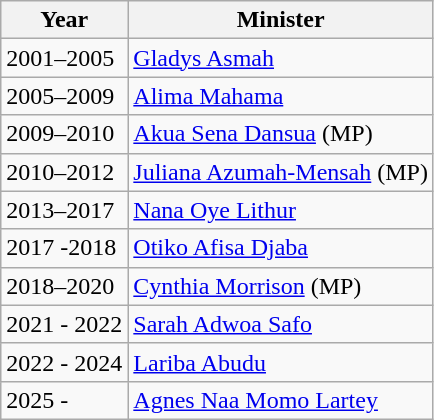<table class="wikitable">
<tr>
<th>Year</th>
<th>Minister</th>
</tr>
<tr>
<td>2001–2005</td>
<td><a href='#'>Gladys Asmah</a></td>
</tr>
<tr>
<td>2005–2009</td>
<td><a href='#'>Alima Mahama</a></td>
</tr>
<tr>
<td>2009–2010</td>
<td><a href='#'>Akua Sena Dansua</a> (MP)</td>
</tr>
<tr>
<td>2010–2012</td>
<td><a href='#'>Juliana Azumah-Mensah</a> (MP)</td>
</tr>
<tr>
<td>2013–2017</td>
<td><a href='#'>Nana Oye Lithur</a></td>
</tr>
<tr>
<td>2017 -2018</td>
<td><a href='#'>Otiko Afisa Djaba</a></td>
</tr>
<tr>
<td>2018–2020</td>
<td><a href='#'>Cynthia Morrison</a> (MP)</td>
</tr>
<tr>
<td>2021 - 2022</td>
<td><a href='#'>Sarah Adwoa Safo</a></td>
</tr>
<tr>
<td>2022 - 2024</td>
<td><a href='#'>Lariba Abudu</a></td>
</tr>
<tr>
<td>2025 -</td>
<td><a href='#'>Agnes Naa Momo Lartey</a></td>
</tr>
</table>
